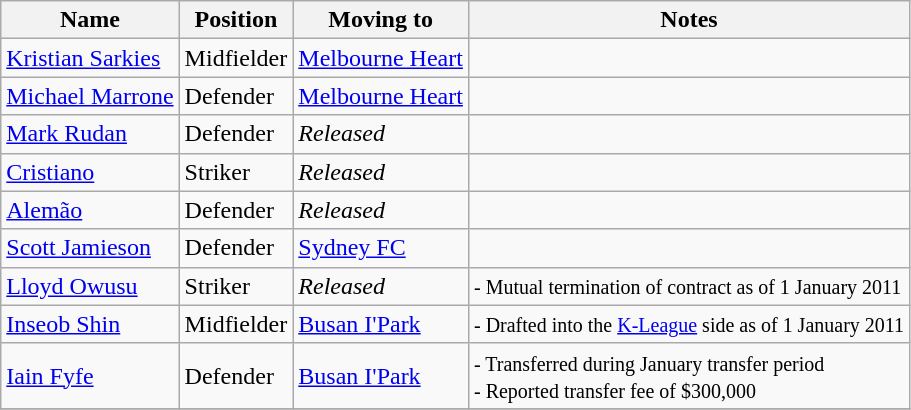<table class="wikitable">
<tr>
<th>Name</th>
<th>Position</th>
<th>Moving to</th>
<th>Notes</th>
</tr>
<tr>
<td> <a href='#'>Kristian Sarkies</a></td>
<td>Midfielder</td>
<td> <a href='#'>Melbourne Heart</a></td>
<td></td>
</tr>
<tr>
<td> <a href='#'>Michael Marrone</a></td>
<td>Defender</td>
<td> <a href='#'>Melbourne Heart</a></td>
<td></td>
</tr>
<tr>
<td> <a href='#'>Mark Rudan</a></td>
<td>Defender</td>
<td><em>Released</em></td>
<td></td>
</tr>
<tr>
<td> <a href='#'>Cristiano</a></td>
<td>Striker</td>
<td><em>Released</em></td>
<td></td>
</tr>
<tr>
<td> <a href='#'>Alemão</a></td>
<td>Defender</td>
<td><em>Released</em></td>
<td></td>
</tr>
<tr>
<td> <a href='#'>Scott Jamieson</a></td>
<td>Defender</td>
<td> <a href='#'>Sydney FC</a></td>
<td></td>
</tr>
<tr>
<td> <a href='#'>Lloyd Owusu</a></td>
<td>Striker</td>
<td><em>Released</em></td>
<td><small>- Mutual termination of contract as of 1 January 2011</small></td>
</tr>
<tr>
<td> <a href='#'>Inseob Shin</a></td>
<td>Midfielder</td>
<td> <a href='#'>Busan I'Park</a></td>
<td><small>- Drafted into the <a href='#'>K-League</a> side as of 1 January 2011</small></td>
</tr>
<tr>
<td> <a href='#'>Iain Fyfe</a></td>
<td>Defender</td>
<td> <a href='#'>Busan I'Park</a></td>
<td><small>- Transferred during January transfer period<br>- Reported transfer fee of $300,000</small></td>
</tr>
<tr>
</tr>
</table>
